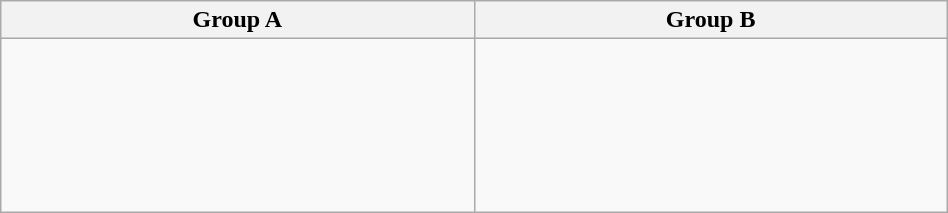<table class="wikitable" width=50%>
<tr>
<th width=50%>Group A</th>
<th width=50%>Group B</th>
</tr>
<tr>
<td valign=top><br><br>
<br>
<br>
<br>
<br>
</td>
<td valign=top><br><br>
<br>
<br>
<br>
<br>
</td>
</tr>
</table>
